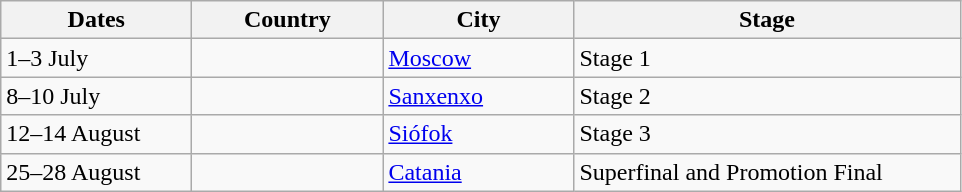<table class="wikitable">
<tr>
<th width="120">Dates</th>
<th width="120">Country</th>
<th width="120">City</th>
<th width="250">Stage</th>
</tr>
<tr>
<td>1–3 July</td>
<td></td>
<td><a href='#'>Moscow</a></td>
<td>Stage 1</td>
</tr>
<tr>
<td>8–10 July</td>
<td></td>
<td><a href='#'>Sanxenxo</a></td>
<td>Stage 2</td>
</tr>
<tr>
<td>12–14 August</td>
<td></td>
<td><a href='#'>Siófok</a></td>
<td>Stage 3</td>
</tr>
<tr>
<td>25–28 August</td>
<td></td>
<td><a href='#'>Catania</a></td>
<td>Superfinal and Promotion Final</td>
</tr>
</table>
